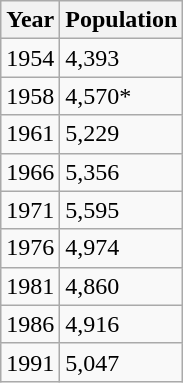<table class="wikitable">
<tr>
<th>Year</th>
<th>Population</th>
</tr>
<tr>
<td>1954</td>
<td>4,393</td>
</tr>
<tr>
<td>1958</td>
<td>4,570*</td>
</tr>
<tr>
<td>1961</td>
<td>5,229</td>
</tr>
<tr>
<td>1966</td>
<td>5,356</td>
</tr>
<tr>
<td>1971</td>
<td>5,595</td>
</tr>
<tr>
<td>1976</td>
<td>4,974</td>
</tr>
<tr>
<td>1981</td>
<td>4,860</td>
</tr>
<tr>
<td>1986</td>
<td>4,916</td>
</tr>
<tr>
<td>1991</td>
<td>5,047</td>
</tr>
</table>
